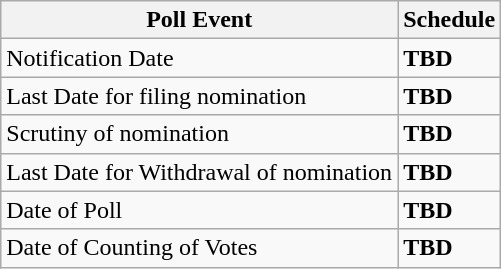<table class="wikitable">
<tr>
<th>Poll Event</th>
<th>Schedule</th>
</tr>
<tr>
<td>Notification Date</td>
<td><strong>TBD</strong></td>
</tr>
<tr>
<td>Last Date for filing nomination</td>
<td><strong>TBD</strong></td>
</tr>
<tr>
<td>Scrutiny of nomination</td>
<td><strong>TBD</strong></td>
</tr>
<tr>
<td>Last Date for Withdrawal of nomination</td>
<td><strong>TBD</strong></td>
</tr>
<tr>
<td>Date of Poll</td>
<td><strong>TBD</strong></td>
</tr>
<tr>
<td>Date of Counting of Votes</td>
<td><strong>TBD</strong></td>
</tr>
</table>
